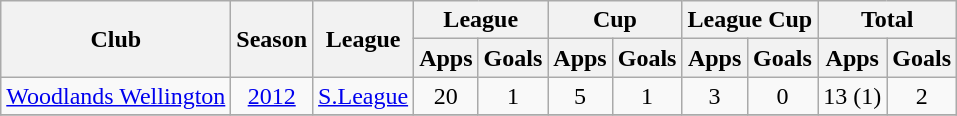<table class="wikitable" style="text-align:center;">
<tr>
<th rowspan="2">Club</th>
<th rowspan="2">Season</th>
<th rowspan="2">League</th>
<th colspan="2">League</th>
<th colspan="2">Cup</th>
<th colspan="2">League Cup</th>
<th colspan="2">Total</th>
</tr>
<tr>
<th>Apps</th>
<th>Goals</th>
<th>Apps</th>
<th>Goals</th>
<th>Apps</th>
<th>Goals</th>
<th>Apps</th>
<th>Goals</th>
</tr>
<tr>
<td><a href='#'>Woodlands Wellington</a></td>
<td><a href='#'>2012</a></td>
<td><a href='#'>S.League</a></td>
<td>20</td>
<td>1</td>
<td>5</td>
<td>1</td>
<td>3</td>
<td>0</td>
<td>13 (1)</td>
<td>2</td>
</tr>
<tr>
</tr>
</table>
